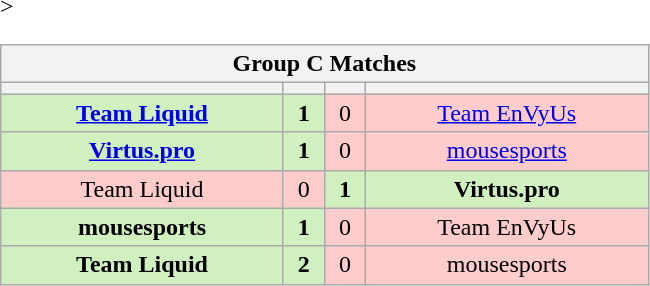<table class="wikitable" style="text-align: center;">
<tr>
<th colspan=4>Group C Matches</th>
</tr>
<tr <noinclude>>
<th width="181px"></th>
<th width="20px"></th>
<th width="20px"></th>
<th width="181px"></noinclude></th>
</tr>
<tr>
<td style="background: #D0F0C0;"><strong><a href='#'>Team Liquid</a></strong></td>
<td style="background: #D0F0C0;"><strong>1</strong></td>
<td style="background: #FFCCCC;">0</td>
<td style="background: #FFCCCC;"><a href='#'>Team EnVyUs</a></td>
</tr>
<tr>
<td style="background: #D0F0C0;"><strong><a href='#'>Virtus.pro</a></strong></td>
<td style="background: #D0F0C0;"><strong>1</strong></td>
<td style="background: #FFCCCC;">0</td>
<td style="background: #FFCCCC;"><a href='#'>mousesports</a></td>
</tr>
<tr>
<td style="background: #FFCCCC;">Team Liquid</td>
<td style="background: #FFCCCC;">0</td>
<td style="background: #D0F0C0;"><strong>1</strong></td>
<td style="background: #D0F0C0;"><strong>Virtus.pro</strong></td>
</tr>
<tr>
<td style="background: #D0F0C0;"><strong>mousesports</strong></td>
<td style="background: #D0F0C0;"><strong>1</strong></td>
<td style="background: #FFCCCC;">0</td>
<td style="background: #FFCCCC;">Team EnVyUs</td>
</tr>
<tr>
<td style="background: #D0F0C0;"><strong>Team Liquid</strong></td>
<td style="background: #D0F0C0;"><strong>2</strong></td>
<td style="background: #FFCCCC;">0</td>
<td style="background: #FFCCCC;">mousesports</td>
</tr>
</table>
